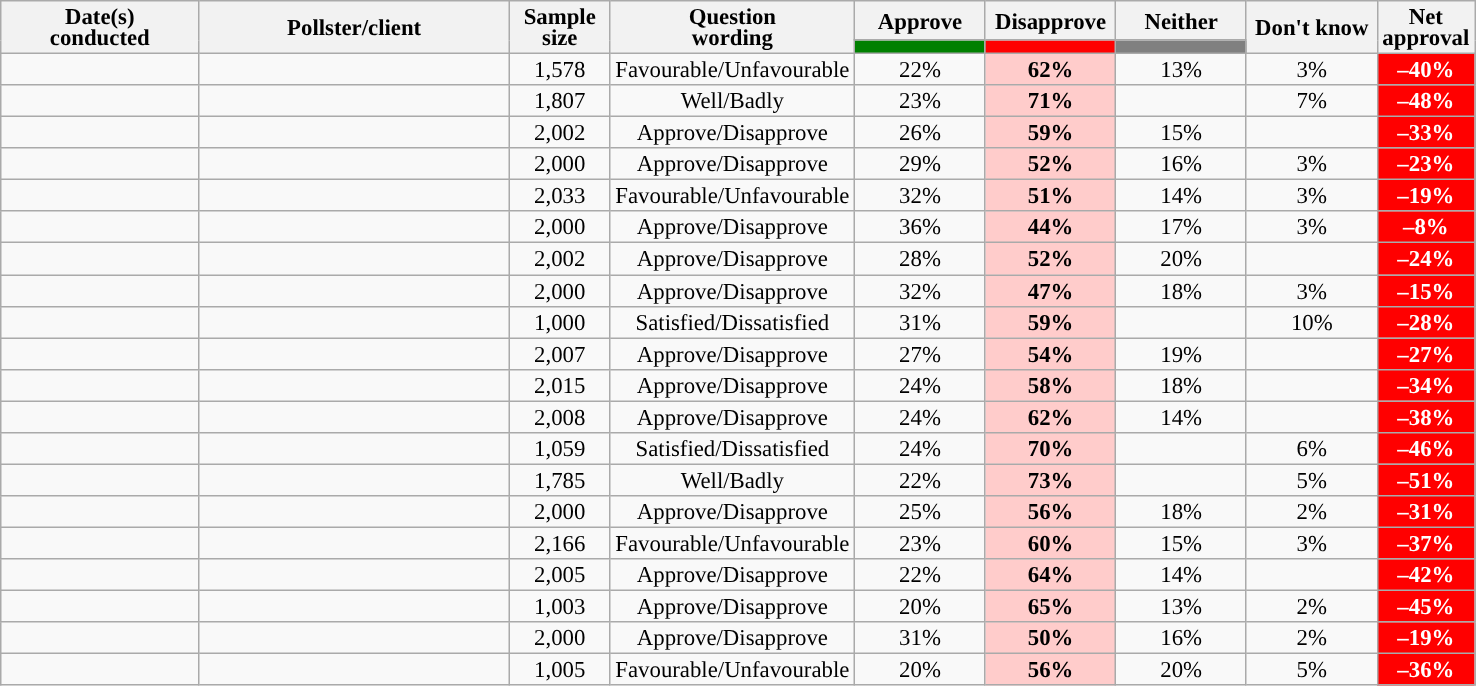<table class="wikitable collapsible sortable mw-datatable" style="text-align:center;font-size:95%;line-height:14px;">
<tr>
<th style="width:125px;" rowspan="2">Date(s)<br>conducted</th>
<th style="width:200px;" rowspan="2">Pollster/client</th>
<th style="width:60px;" rowspan="2">Sample size</th>
<th style="width:120px;" rowspan="2">Question<br>wording</th>
<th class="unsortable" style="width:80px;">Approve</th>
<th class="unsortable" style="width: 80px;">Disapprove</th>
<th class="unsortable" style="width:80px;">Neither</th>
<th class="unsortable" style="width:80px;" rowspan="2">Don't know</th>
<th class="unsortable" style="width:20px;" rowspan="2">Net approval</th>
</tr>
<tr>
<th class="unsortable" style="color:inherit;background:green;width:60px;"></th>
<th class="unsortable" style="color:inherit;background:red;width:60px;"></th>
<th class="unsortable" style="background:grey;width:60px;"></th>
</tr>
<tr>
<td></td>
<td></td>
<td>1,578</td>
<td>Favourable/Unfavourable</td>
<td>22%</td>
<td style="background:#ffcccb"><strong>62%</strong></td>
<td>13%</td>
<td>3%</td>
<td style="background:red;color:white"><strong>–40%</strong></td>
</tr>
<tr>
<td></td>
<td></td>
<td>1,807</td>
<td>Well/Badly</td>
<td>23%</td>
<td style="background:#ffcccb"><strong>71%</strong></td>
<td></td>
<td>7%</td>
<td style="background:red;color:white"><strong>–48%</strong></td>
</tr>
<tr>
<td></td>
<td></td>
<td>2,002</td>
<td>Approve/Disapprove</td>
<td>26%</td>
<td style="background:#ffcccb"><strong>59%</strong></td>
<td>15%</td>
<td></td>
<td style="background:red;color:white"><strong>–33%</strong></td>
</tr>
<tr>
<td></td>
<td></td>
<td>2,000</td>
<td>Approve/Disapprove</td>
<td>29%</td>
<td style="background:#ffcccb"><strong>52%</strong></td>
<td>16%</td>
<td>3%</td>
<td style="background:red;color:white"><strong>–23%</strong></td>
</tr>
<tr>
<td></td>
<td></td>
<td>2,033</td>
<td>Favourable/Unfavourable</td>
<td>32%</td>
<td style="background:#ffcccb"><strong>51%</strong></td>
<td>14%</td>
<td>3%</td>
<td style="background:red;color:white;"><strong>–19%</strong></td>
</tr>
<tr>
<td></td>
<td></td>
<td>2,000</td>
<td>Approve/Disapprove</td>
<td>36%</td>
<td style="background:#ffcccb"><strong>44%</strong></td>
<td>17%</td>
<td>3%</td>
<td style="background:red;color:white"><strong>–8%</strong></td>
</tr>
<tr>
<td></td>
<td></td>
<td>2,002</td>
<td>Approve/Disapprove</td>
<td>28%</td>
<td style="background:#ffcccb"><strong>52%</strong></td>
<td>20%</td>
<td></td>
<td style="background:red;color:white"><strong>–24%</strong></td>
</tr>
<tr>
<td></td>
<td></td>
<td>2,000</td>
<td>Approve/Disapprove</td>
<td>32%</td>
<td style="background:#ffcccb"><strong>47%</strong></td>
<td>18%</td>
<td>3%</td>
<td style="background:red;color:white"><strong>–15%</strong></td>
</tr>
<tr>
<td></td>
<td></td>
<td>1,000</td>
<td>Satisfied/Dissatisfied</td>
<td>31%</td>
<td style="background:#ffcccb"><strong>59%</strong></td>
<td></td>
<td>10%</td>
<td style="background:red;color:white;"><strong>–28%</strong></td>
</tr>
<tr>
<td></td>
<td></td>
<td>2,007</td>
<td>Approve/Disapprove</td>
<td>27%</td>
<td style="background:#ffcccb"><strong>54%</strong></td>
<td>19%</td>
<td></td>
<td style="background:red;color:white"><strong>–27%</strong></td>
</tr>
<tr>
<td></td>
<td></td>
<td>2,015</td>
<td>Approve/Disapprove</td>
<td>24%</td>
<td style="background:#ffcccb"><strong>58%</strong></td>
<td>18%</td>
<td></td>
<td style="background:red;color:white"><strong>–34%</strong></td>
</tr>
<tr>
<td></td>
<td></td>
<td>2,008</td>
<td>Approve/Disapprove</td>
<td>24%</td>
<td style="background:#ffcccb"><strong>62%</strong></td>
<td>14%</td>
<td></td>
<td style="background:red;color:white"><strong>–38%</strong></td>
</tr>
<tr>
<td></td>
<td></td>
<td>1,059</td>
<td>Satisfied/Dissatisfied</td>
<td>24%</td>
<td style="background:#ffcccb"><strong>70%</strong></td>
<td></td>
<td>6%</td>
<td style="background:red;color:white;"><strong>–46%</strong></td>
</tr>
<tr>
<td></td>
<td></td>
<td>1,785</td>
<td>Well/Badly</td>
<td>22%</td>
<td style="background:#ffcccb"><strong>73%</strong></td>
<td></td>
<td>5%</td>
<td style="background:red;color:white"><strong>–51%</strong></td>
</tr>
<tr>
<td></td>
<td></td>
<td>2,000</td>
<td>Approve/Disapprove</td>
<td>25%</td>
<td style="background:#ffcccb"><strong>56%</strong></td>
<td>18%</td>
<td>2%</td>
<td style="background:red;color:white"><strong>–31%</strong></td>
</tr>
<tr>
<td></td>
<td></td>
<td>2,166</td>
<td>Favourable/Unfavourable</td>
<td>23%</td>
<td style="background:#ffcccb"><strong>60%</strong></td>
<td>15%</td>
<td>3%</td>
<td style="background:red;color:white;"><strong>–37%</strong></td>
</tr>
<tr>
<td></td>
<td></td>
<td>2,005</td>
<td>Approve/Disapprove</td>
<td>22%</td>
<td style="background:#ffcccb"><strong>64%</strong></td>
<td>14%</td>
<td></td>
<td style="background:red;color:white"><strong>–42%</strong></td>
</tr>
<tr>
<td></td>
<td></td>
<td>1,003</td>
<td>Approve/Disapprove</td>
<td>20%</td>
<td style="background:#ffcccb"><strong>65%</strong></td>
<td>13%</td>
<td>2%</td>
<td style="background:red;color:white"><strong>–45%</strong></td>
</tr>
<tr>
<td></td>
<td></td>
<td>2,000</td>
<td>Approve/Disapprove</td>
<td>31%</td>
<td style="background:#ffcccb"><strong>50%</strong></td>
<td>16%</td>
<td>2%</td>
<td style="background:red;color:white;"><strong>–19%</strong></td>
</tr>
<tr>
<td></td>
<td></td>
<td>1,005</td>
<td>Favourable/Unfavourable</td>
<td>20%</td>
<td style="background:#ffcccb"><strong>56%</strong></td>
<td>20%</td>
<td>5%</td>
<td style="background:red;color:white;"><strong>–36%</strong></td>
</tr>
</table>
